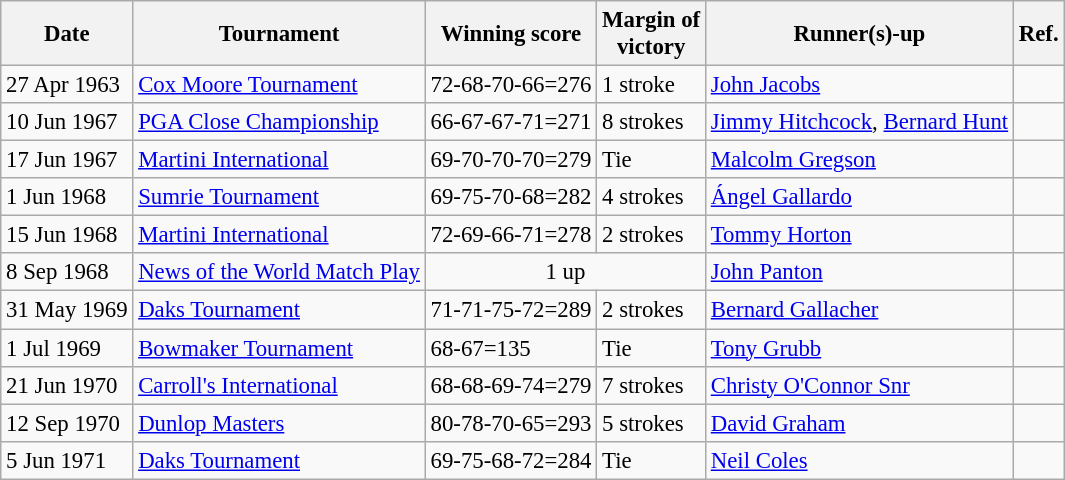<table class="wikitable" style="font-size:95%;">
<tr>
<th>Date</th>
<th>Tournament</th>
<th>Winning score</th>
<th>Margin of<br>victory</th>
<th>Runner(s)-up</th>
<th>Ref.</th>
</tr>
<tr>
<td>27 Apr 1963</td>
<td><a href='#'>Cox Moore Tournament</a></td>
<td>72-68-70-66=276</td>
<td>1 stroke</td>
<td> <a href='#'>John Jacobs</a></td>
<td></td>
</tr>
<tr>
<td>10 Jun 1967</td>
<td><a href='#'>PGA Close Championship</a></td>
<td>66-67-67-71=271</td>
<td>8 strokes</td>
<td> <a href='#'>Jimmy Hitchcock</a>,  <a href='#'>Bernard Hunt</a></td>
<td></td>
</tr>
<tr>
<td>17 Jun 1967</td>
<td><a href='#'>Martini International</a></td>
<td>69-70-70-70=279</td>
<td>Tie</td>
<td> <a href='#'>Malcolm Gregson</a></td>
<td></td>
</tr>
<tr>
<td>1 Jun 1968</td>
<td><a href='#'>Sumrie Tournament</a></td>
<td>69-75-70-68=282</td>
<td>4 strokes</td>
<td> <a href='#'>Ángel Gallardo</a></td>
<td></td>
</tr>
<tr>
<td>15 Jun 1968</td>
<td><a href='#'>Martini International</a></td>
<td>72-69-66-71=278</td>
<td>2 strokes</td>
<td> <a href='#'>Tommy Horton</a></td>
<td></td>
</tr>
<tr>
<td>8 Sep 1968</td>
<td><a href='#'>News of the World Match Play</a></td>
<td colspan=2 align=center>1 up</td>
<td> <a href='#'>John Panton</a></td>
<td></td>
</tr>
<tr>
<td>31 May 1969</td>
<td><a href='#'>Daks Tournament</a></td>
<td>71-71-75-72=289</td>
<td>2 strokes</td>
<td> <a href='#'>Bernard Gallacher</a></td>
<td></td>
</tr>
<tr>
<td>1 Jul 1969</td>
<td><a href='#'>Bowmaker Tournament</a></td>
<td>68-67=135</td>
<td>Tie</td>
<td> <a href='#'>Tony Grubb</a></td>
<td></td>
</tr>
<tr>
<td>21 Jun 1970</td>
<td><a href='#'>Carroll's International</a></td>
<td>68-68-69-74=279</td>
<td>7 strokes</td>
<td> <a href='#'>Christy O'Connor Snr</a></td>
<td></td>
</tr>
<tr>
<td>12 Sep 1970</td>
<td><a href='#'>Dunlop Masters</a></td>
<td>80-78-70-65=293</td>
<td>5 strokes</td>
<td> <a href='#'>David Graham</a></td>
<td></td>
</tr>
<tr>
<td>5 Jun 1971</td>
<td><a href='#'>Daks Tournament</a></td>
<td>69-75-68-72=284</td>
<td>Tie</td>
<td> <a href='#'>Neil Coles</a></td>
<td></td>
</tr>
</table>
